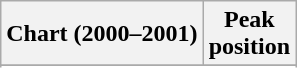<table class="wikitable sortable">
<tr>
<th align-"left">Chart (2000–2001)</th>
<th align="center">Peak<br>position</th>
</tr>
<tr>
</tr>
<tr>
</tr>
<tr>
</tr>
</table>
